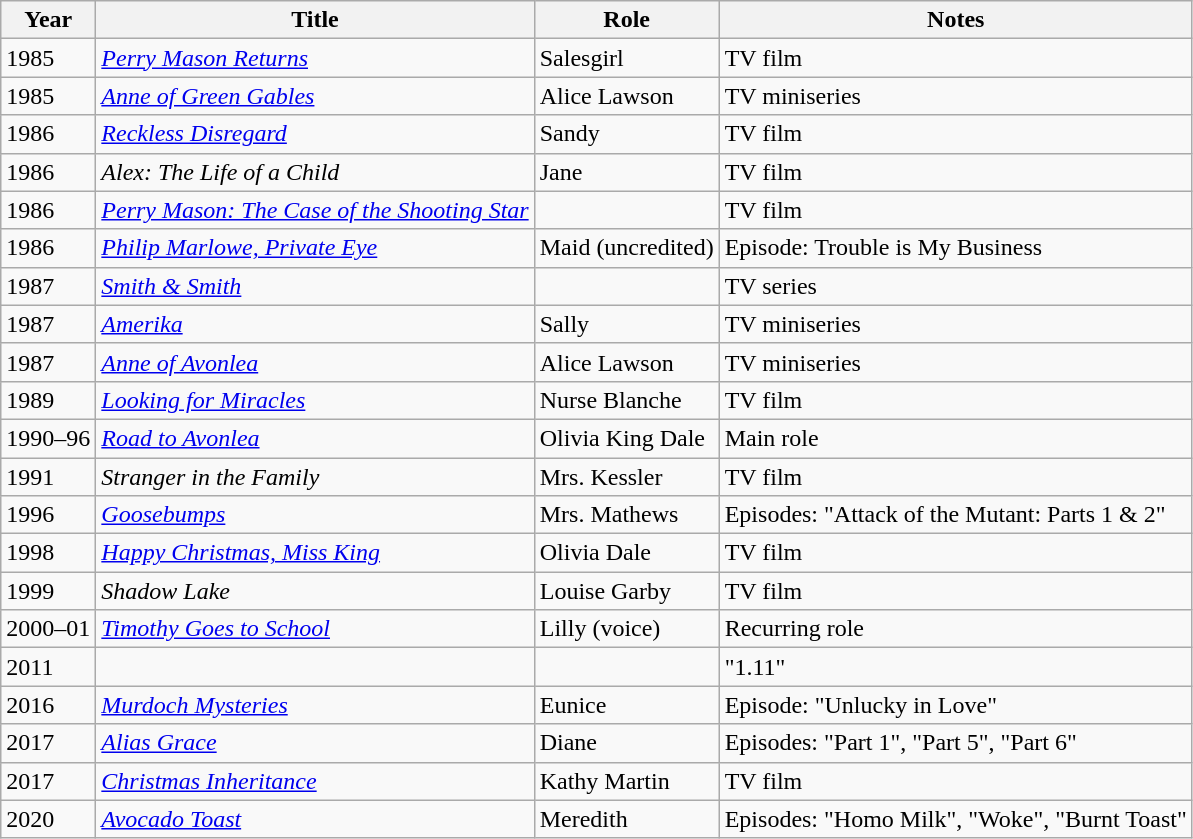<table class="wikitable sortable">
<tr>
<th>Year</th>
<th>Title</th>
<th>Role</th>
<th class="unsortable">Notes</th>
</tr>
<tr>
<td>1985</td>
<td><em><a href='#'>Perry Mason Returns</a></em></td>
<td>Salesgirl</td>
<td>TV film</td>
</tr>
<tr>
<td>1985</td>
<td><em><a href='#'>Anne of Green Gables</a></em></td>
<td>Alice Lawson</td>
<td>TV miniseries</td>
</tr>
<tr>
<td>1986</td>
<td><em><a href='#'>Reckless Disregard</a></em></td>
<td>Sandy</td>
<td>TV film</td>
</tr>
<tr>
<td>1986</td>
<td><em>Alex: The Life of a Child</em></td>
<td>Jane</td>
<td>TV film</td>
</tr>
<tr>
<td>1986</td>
<td><em><a href='#'>Perry Mason: The Case of the Shooting Star</a></em></td>
<td></td>
<td>TV film</td>
</tr>
<tr>
<td>1986</td>
<td><em><a href='#'>Philip Marlowe, Private Eye</a></em></td>
<td>Maid (uncredited)</td>
<td>Episode: Trouble is My Business</td>
</tr>
<tr>
<td>1987</td>
<td><em><a href='#'>Smith & Smith</a></em></td>
<td></td>
<td>TV series</td>
</tr>
<tr>
<td>1987</td>
<td><em><a href='#'>Amerika</a></em></td>
<td>Sally</td>
<td>TV miniseries</td>
</tr>
<tr>
<td>1987</td>
<td><em><a href='#'>Anne of Avonlea</a></em></td>
<td>Alice Lawson</td>
<td>TV miniseries</td>
</tr>
<tr>
<td>1989</td>
<td><em><a href='#'>Looking for Miracles</a></em></td>
<td>Nurse Blanche</td>
<td>TV film</td>
</tr>
<tr>
<td>1990–96</td>
<td><em><a href='#'>Road to Avonlea</a></em></td>
<td>Olivia King Dale</td>
<td>Main role</td>
</tr>
<tr>
<td>1991</td>
<td><em>Stranger in the Family</em></td>
<td>Mrs. Kessler</td>
<td>TV film</td>
</tr>
<tr>
<td>1996</td>
<td><em><a href='#'>Goosebumps</a></em></td>
<td>Mrs. Mathews</td>
<td>Episodes: "Attack of the Mutant: Parts 1 & 2"</td>
</tr>
<tr>
<td>1998</td>
<td><em><a href='#'>Happy Christmas, Miss King</a></em></td>
<td>Olivia Dale</td>
<td>TV film</td>
</tr>
<tr>
<td>1999</td>
<td><em>Shadow Lake</em></td>
<td>Louise Garby</td>
<td>TV film</td>
</tr>
<tr>
<td>2000–01</td>
<td><em><a href='#'>Timothy Goes to School</a></em></td>
<td>Lilly (voice)</td>
<td>Recurring role</td>
</tr>
<tr>
<td>2011</td>
<td><em></em></td>
<td></td>
<td>"1.11"</td>
</tr>
<tr>
<td>2016</td>
<td><em><a href='#'>Murdoch Mysteries</a></em></td>
<td>Eunice</td>
<td>Episode: "Unlucky in Love"</td>
</tr>
<tr>
<td>2017</td>
<td><em><a href='#'>Alias Grace</a></em></td>
<td>Diane</td>
<td>Episodes: "Part 1", "Part 5", "Part 6"</td>
</tr>
<tr>
<td>2017</td>
<td><em><a href='#'>Christmas Inheritance</a></em></td>
<td>Kathy Martin</td>
<td>TV film</td>
</tr>
<tr>
<td>2020</td>
<td><em><a href='#'>Avocado Toast</a></em></td>
<td>Meredith</td>
<td>Episodes: "Homo Milk", "Woke", "Burnt Toast"</td>
</tr>
</table>
